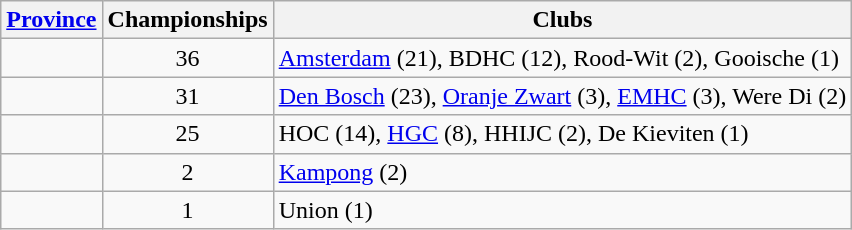<table class=wikitable>
<tr>
<th><a href='#'>Province</a></th>
<th>Championships</th>
<th>Clubs</th>
</tr>
<tr>
<td></td>
<td align=center>36</td>
<td><a href='#'>Amsterdam</a> (21), BDHC (12), Rood-Wit (2), Gooische (1)</td>
</tr>
<tr>
<td></td>
<td align=center>31</td>
<td><a href='#'>Den Bosch</a> (23), <a href='#'>Oranje Zwart</a> (3), <a href='#'>EMHC</a> (3), Were Di (2)</td>
</tr>
<tr>
<td></td>
<td align=center>25</td>
<td>HOC (14), <a href='#'>HGC</a> (8), HHIJC (2), De Kieviten (1)</td>
</tr>
<tr>
<td></td>
<td align=center>2</td>
<td><a href='#'>Kampong</a> (2)</td>
</tr>
<tr>
<td></td>
<td align=center>1</td>
<td>Union (1)</td>
</tr>
</table>
